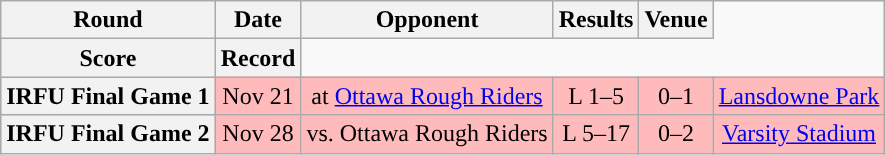<table class="wikitable" style="text-align:center">
<tr>
<th>Round</th>
<th>Date</th>
<th>Opponent</th>
<th>Results</th>
<th>Venue</th>
</tr>
<tr>
<th>Score</th>
<th>Record</th>
</tr>
<tr style="background:#ffbbbb">
<th>IRFU Final Game 1</th>
<td>Nov 21</td>
<td>at <a href='#'>Ottawa Rough Riders</a></td>
<td>L 1–5</td>
<td>0–1</td>
<td><a href='#'>Lansdowne Park</a></td>
</tr>
<tr style="background:#ffbbbb">
<th>IRFU Final Game 2</th>
<td>Nov 28</td>
<td>vs. Ottawa Rough Riders</td>
<td>L 5–17</td>
<td>0–2</td>
<td><a href='#'>Varsity Stadium</a></td>
</tr>
</table>
